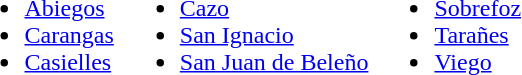<table border=0>
<tr>
<td><br><ul><li><a href='#'>Abiegos</a></li><li><a href='#'>Carangas</a></li><li><a href='#'>Casielles</a></li></ul></td>
<td><br><ul><li><a href='#'>Cazo</a></li><li><a href='#'>San Ignacio</a></li><li><a href='#'>San Juan de Beleño</a></li></ul></td>
<td><br><ul><li><a href='#'>Sobrefoz</a></li><li><a href='#'>Tarañes</a></li><li><a href='#'>Viego</a></li></ul></td>
</tr>
</table>
